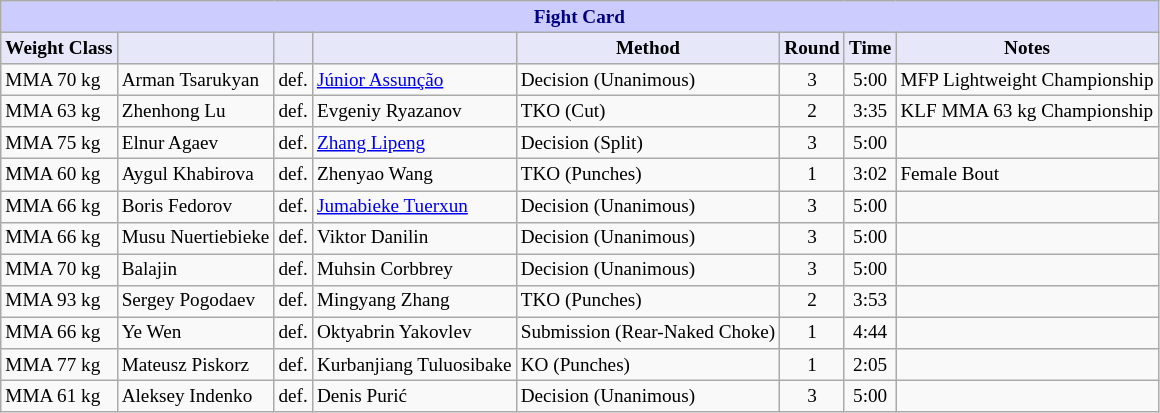<table class="wikitable" style="font-size: 80%;">
<tr>
<th colspan="8" style="background-color: #ccf; color: #000080; text-align: center;"><strong>Fight Card</strong></th>
</tr>
<tr>
<th colspan="1" style="background-color: #E6E8FA; color: #000000; text-align: center;">Weight Class</th>
<th colspan="1" style="background-color: #E6E8FA; color: #000000; text-align: center;"></th>
<th colspan="1" style="background-color: #E6E8FA; color: #000000; text-align: center;"></th>
<th colspan="1" style="background-color: #E6E8FA; color: #000000; text-align: center;"></th>
<th colspan="1" style="background-color: #E6E8FA; color: #000000; text-align: center;">Method</th>
<th colspan="1" style="background-color: #E6E8FA; color: #000000; text-align: center;">Round</th>
<th colspan="1" style="background-color: #E6E8FA; color: #000000; text-align: center;">Time</th>
<th colspan="1" style="background-color: #E6E8FA; color: #000000; text-align: center;">Notes</th>
</tr>
<tr>
<td>MMA 70 kg</td>
<td> Arman Tsarukyan</td>
<td align=center>def.</td>
<td> <a href='#'>Júnior Assunção</a></td>
<td>Decision (Unanimous)</td>
<td align=center>3</td>
<td align=center>5:00</td>
<td>MFP Lightweight Championship</td>
</tr>
<tr>
<td>MMA 63 kg</td>
<td> Zhenhong Lu</td>
<td align=center>def.</td>
<td> Evgeniy Ryazanov</td>
<td>TKO (Cut)</td>
<td align=center>2</td>
<td align=center>3:35</td>
<td>KLF MMA 63 kg Championship</td>
</tr>
<tr>
<td>MMA 75 kg</td>
<td> Elnur Agaev</td>
<td align=center>def.</td>
<td> <a href='#'>Zhang Lipeng</a></td>
<td>Decision (Split)</td>
<td align=center>3</td>
<td align=center>5:00</td>
<td></td>
</tr>
<tr>
<td>MMA 60 kg</td>
<td> Aygul Khabirova</td>
<td align=center>def.</td>
<td> Zhenyao Wang</td>
<td>TKO (Punches)</td>
<td align=center>1</td>
<td align=center>3:02</td>
<td>Female Bout</td>
</tr>
<tr>
<td>MMA 66 kg</td>
<td> Boris Fedorov</td>
<td align=center>def.</td>
<td> <a href='#'>Jumabieke Tuerxun</a></td>
<td>Decision (Unanimous)</td>
<td align=center>3</td>
<td align=center>5:00</td>
<td></td>
</tr>
<tr>
<td>MMA 66 kg</td>
<td> Musu Nuertiebieke</td>
<td align=center>def.</td>
<td> Viktor Danilin</td>
<td>Decision (Unanimous)</td>
<td align=center>3</td>
<td align=center>5:00</td>
<td></td>
</tr>
<tr>
<td>MMA 70 kg</td>
<td> Balajin</td>
<td align=center>def.</td>
<td> Muhsin Corbbrey</td>
<td>Decision (Unanimous)</td>
<td align=center>3</td>
<td align=center>5:00</td>
<td></td>
</tr>
<tr>
<td>MMA 93 kg</td>
<td> Sergey Pogodaev</td>
<td align=center>def.</td>
<td> Mingyang Zhang</td>
<td>TKO (Punches)</td>
<td align=center>2</td>
<td align=center>3:53</td>
<td></td>
</tr>
<tr>
<td>MMA 66 kg</td>
<td> Ye Wen</td>
<td align=center>def.</td>
<td> Oktyabrin Yakovlev</td>
<td>Submission (Rear-Naked Choke)</td>
<td align=center>1</td>
<td align=center>4:44</td>
<td></td>
</tr>
<tr>
<td>MMA 77 kg</td>
<td> Mateusz Piskorz</td>
<td align=center>def.</td>
<td> Kurbanjiang Tuluosibake</td>
<td>KO (Punches)</td>
<td align=center>1</td>
<td align=center>2:05</td>
<td></td>
</tr>
<tr>
<td>MMA 61 kg</td>
<td> Aleksey Indenko</td>
<td align=center>def.</td>
<td> Denis Purić</td>
<td>Decision (Unanimous)</td>
<td align=center>3</td>
<td align=center>5:00</td>
<td></td>
</tr>
</table>
